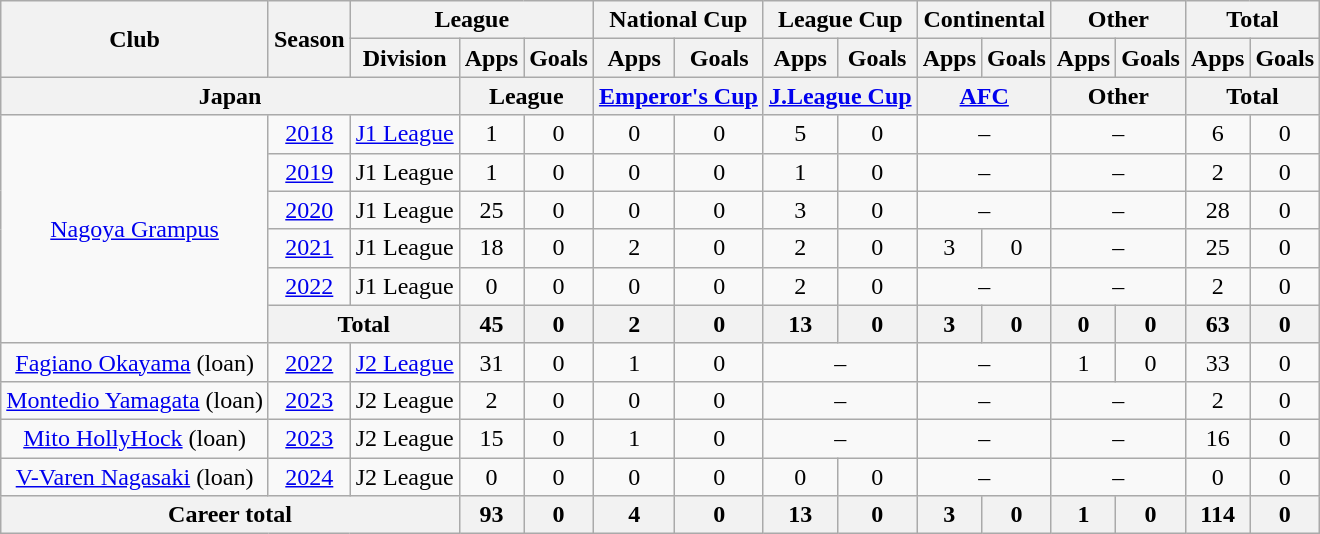<table class="wikitable" style="text-align: center;">
<tr>
<th rowspan="2">Club</th>
<th rowspan="2">Season</th>
<th colspan="3">League</th>
<th colspan="2">National Cup</th>
<th colspan="2">League Cup</th>
<th colspan="2">Continental</th>
<th colspan="2">Other</th>
<th colspan="2">Total</th>
</tr>
<tr>
<th>Division</th>
<th>Apps</th>
<th>Goals</th>
<th>Apps</th>
<th>Goals</th>
<th>Apps</th>
<th>Goals</th>
<th>Apps</th>
<th>Goals</th>
<th>Apps</th>
<th>Goals</th>
<th>Apps</th>
<th>Goals</th>
</tr>
<tr>
<th colspan=3>Japan</th>
<th colspan=2>League</th>
<th colspan=2><a href='#'>Emperor's Cup</a></th>
<th colspan=2><a href='#'>J.League Cup</a></th>
<th colspan=2><a href='#'>AFC</a></th>
<th colspan=2>Other</th>
<th colspan=2>Total</th>
</tr>
<tr>
<td rowspan="6"><a href='#'>Nagoya Grampus</a></td>
<td><a href='#'>2018</a></td>
<td><a href='#'>J1 League</a></td>
<td>1</td>
<td>0</td>
<td>0</td>
<td>0</td>
<td>5</td>
<td>0</td>
<td colspan="2">–</td>
<td colspan="2">–</td>
<td>6</td>
<td>0</td>
</tr>
<tr>
<td><a href='#'>2019</a></td>
<td>J1 League</td>
<td>1</td>
<td>0</td>
<td>0</td>
<td>0</td>
<td>1</td>
<td>0</td>
<td colspan="2">–</td>
<td colspan="2">–</td>
<td>2</td>
<td>0</td>
</tr>
<tr>
<td><a href='#'>2020</a></td>
<td>J1 League</td>
<td>25</td>
<td>0</td>
<td>0</td>
<td>0</td>
<td>3</td>
<td>0</td>
<td colspan="2">–</td>
<td colspan="2">–</td>
<td>28</td>
<td>0</td>
</tr>
<tr>
<td><a href='#'>2021</a></td>
<td>J1 League</td>
<td>18</td>
<td>0</td>
<td>2</td>
<td>0</td>
<td>2</td>
<td>0</td>
<td>3</td>
<td>0</td>
<td colspan="2">–</td>
<td>25</td>
<td>0</td>
</tr>
<tr>
<td><a href='#'>2022</a></td>
<td>J1 League</td>
<td>0</td>
<td>0</td>
<td>0</td>
<td>0</td>
<td>2</td>
<td>0</td>
<td colspan="2">–</td>
<td colspan="2">–</td>
<td>2</td>
<td>0</td>
</tr>
<tr>
<th colspan="2">Total</th>
<th>45</th>
<th>0</th>
<th>2</th>
<th>0</th>
<th>13</th>
<th>0</th>
<th>3</th>
<th>0</th>
<th>0</th>
<th>0</th>
<th>63</th>
<th>0</th>
</tr>
<tr>
<td><a href='#'>Fagiano Okayama</a> (loan)</td>
<td><a href='#'>2022</a></td>
<td><a href='#'>J2 League</a></td>
<td>31</td>
<td>0</td>
<td>1</td>
<td>0</td>
<td colspan="2">–</td>
<td colspan="2">–</td>
<td>1</td>
<td>0</td>
<td>33</td>
<td>0</td>
</tr>
<tr>
<td><a href='#'>Montedio Yamagata</a> (loan)</td>
<td><a href='#'>2023</a></td>
<td>J2 League</td>
<td>2</td>
<td>0</td>
<td>0</td>
<td>0</td>
<td colspan="2">–</td>
<td colspan="2">–</td>
<td colspan="2">–</td>
<td>2</td>
<td>0</td>
</tr>
<tr>
<td><a href='#'>Mito HollyHock</a> (loan)</td>
<td><a href='#'>2023</a></td>
<td>J2 League</td>
<td>15</td>
<td>0</td>
<td>1</td>
<td>0</td>
<td colspan="2">–</td>
<td colspan="2">–</td>
<td colspan="2">–</td>
<td>16</td>
<td>0</td>
</tr>
<tr>
<td><a href='#'>V-Varen Nagasaki</a> (loan)</td>
<td><a href='#'>2024</a></td>
<td>J2 League</td>
<td>0</td>
<td>0</td>
<td>0</td>
<td>0</td>
<td>0</td>
<td>0</td>
<td colspan="2">–</td>
<td colspan="2">–</td>
<td>0</td>
<td>0</td>
</tr>
<tr>
<th colspan="3">Career total</th>
<th>93</th>
<th>0</th>
<th>4</th>
<th>0</th>
<th>13</th>
<th>0</th>
<th>3</th>
<th>0</th>
<th>1</th>
<th>0</th>
<th>114</th>
<th>0</th>
</tr>
</table>
